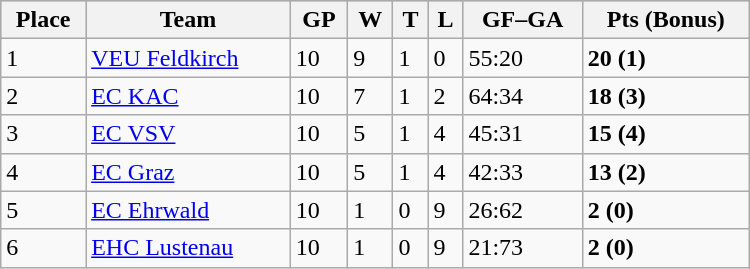<table class="wikitable" width="500px">
<tr style="background-color:#c0c0c0;">
<th>Place</th>
<th>Team</th>
<th>GP</th>
<th>W</th>
<th>T</th>
<th>L</th>
<th>GF–GA</th>
<th>Pts (Bonus)</th>
</tr>
<tr>
<td>1</td>
<td><a href='#'>VEU Feldkirch</a></td>
<td>10</td>
<td>9</td>
<td>1</td>
<td>0</td>
<td>55:20</td>
<td><strong>20 (1)</strong></td>
</tr>
<tr>
<td>2</td>
<td><a href='#'>EC KAC</a></td>
<td>10</td>
<td>7</td>
<td>1</td>
<td>2</td>
<td>64:34</td>
<td><strong>18 (3)</strong></td>
</tr>
<tr>
<td>3</td>
<td><a href='#'>EC VSV</a></td>
<td>10</td>
<td>5</td>
<td>1</td>
<td>4</td>
<td>45:31</td>
<td><strong>15 (4)</strong></td>
</tr>
<tr>
<td>4</td>
<td><a href='#'>EC Graz</a></td>
<td>10</td>
<td>5</td>
<td>1</td>
<td>4</td>
<td>42:33</td>
<td><strong>13 (2)</strong></td>
</tr>
<tr>
<td>5</td>
<td><a href='#'>EC Ehrwald</a></td>
<td>10</td>
<td>1</td>
<td>0</td>
<td>9</td>
<td>26:62</td>
<td><strong>2 (0)</strong></td>
</tr>
<tr>
<td>6</td>
<td><a href='#'>EHC Lustenau</a></td>
<td>10</td>
<td>1</td>
<td>0</td>
<td>9</td>
<td>21:73</td>
<td><strong>2 (0)</strong></td>
</tr>
</table>
